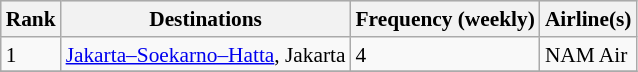<table class="wikitable sortable" style="font-size:89%;" cellpadding=4>
<tr bgcolor="#DDDDDD">
<th>Rank</th>
<th>Destinations</th>
<th>Frequency (weekly)</th>
<th>Airline(s)</th>
</tr>
<tr>
<td>1</td>
<td><a href='#'>Jakarta–Soekarno–Hatta</a>, Jakarta</td>
<td>4</td>
<td>NAM Air</td>
</tr>
<tr>
</tr>
</table>
